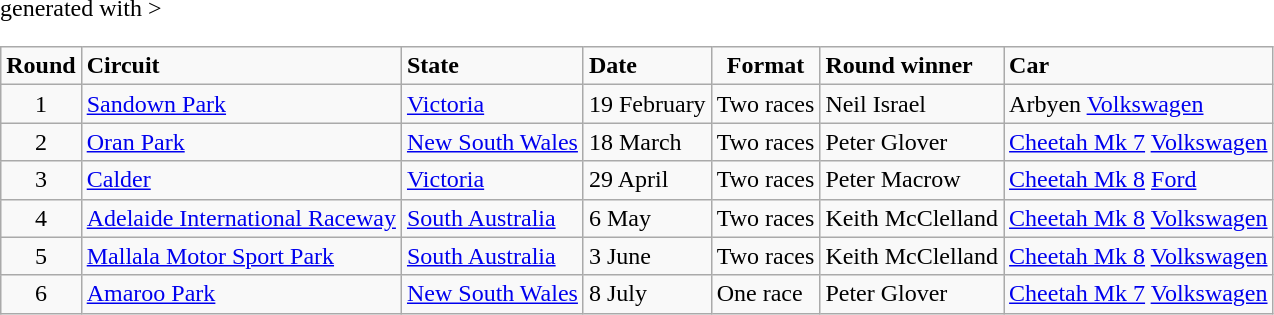<table class="wikitable" <hiddentext>generated with >
<tr style="font-weight:bold">
<td height="14" align="center">Round</td>
<td>Circuit</td>
<td>State</td>
<td>Date</td>
<td align="center">Format</td>
<td>Round winner</td>
<td>Car</td>
</tr>
<tr>
<td height="14" align="center">1</td>
<td><a href='#'>Sandown Park</a></td>
<td><a href='#'>Victoria</a></td>
<td>19 February</td>
<td>Two races</td>
<td>Neil Israel</td>
<td>Arbyen <a href='#'>Volkswagen</a></td>
</tr>
<tr>
<td height="14" align="center">2</td>
<td><a href='#'>Oran Park</a></td>
<td><a href='#'>New South Wales</a></td>
<td>18 March</td>
<td>Two races</td>
<td>Peter Glover</td>
<td><a href='#'>Cheetah Mk 7</a> <a href='#'>Volkswagen</a></td>
</tr>
<tr>
<td height="14" align="center">3</td>
<td><a href='#'>Calder</a></td>
<td><a href='#'>Victoria</a></td>
<td>29 April</td>
<td>Two races</td>
<td>Peter Macrow</td>
<td><a href='#'>Cheetah Mk 8</a> <a href='#'>Ford</a></td>
</tr>
<tr>
<td height="14" align="center">4</td>
<td><a href='#'>Adelaide International Raceway</a></td>
<td><a href='#'>South Australia</a></td>
<td>6 May</td>
<td>Two races</td>
<td>Keith McClelland</td>
<td><a href='#'>Cheetah Mk 8</a> <a href='#'>Volkswagen</a></td>
</tr>
<tr>
<td height="14" align="center">5</td>
<td><a href='#'>Mallala Motor Sport Park</a></td>
<td><a href='#'>South Australia</a></td>
<td>3 June</td>
<td>Two races</td>
<td>Keith McClelland</td>
<td><a href='#'>Cheetah Mk 8</a> <a href='#'>Volkswagen</a></td>
</tr>
<tr>
<td height="14" align="center">6</td>
<td><a href='#'>Amaroo Park</a></td>
<td><a href='#'>New South Wales</a></td>
<td>8 July</td>
<td>One race</td>
<td>Peter Glover</td>
<td><a href='#'>Cheetah Mk 7</a> <a href='#'>Volkswagen</a></td>
</tr>
</table>
